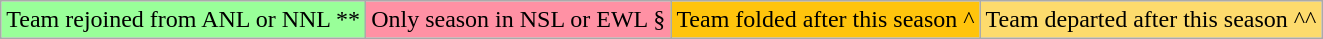<table class="wikitable" style="font-size:100%;line-height:1.1;">
<tr>
<td style="background-color:#99FF99;">Team rejoined from ANL or NNL **</td>
<td style="background-color:#FF91A4;">Only season in NSL or EWL §</td>
<td style="background-color:#FFC40C;">Team folded after this season ^</td>
<td style="background-color:#FDDB6D;">Team departed after this season ^^</td>
</tr>
</table>
